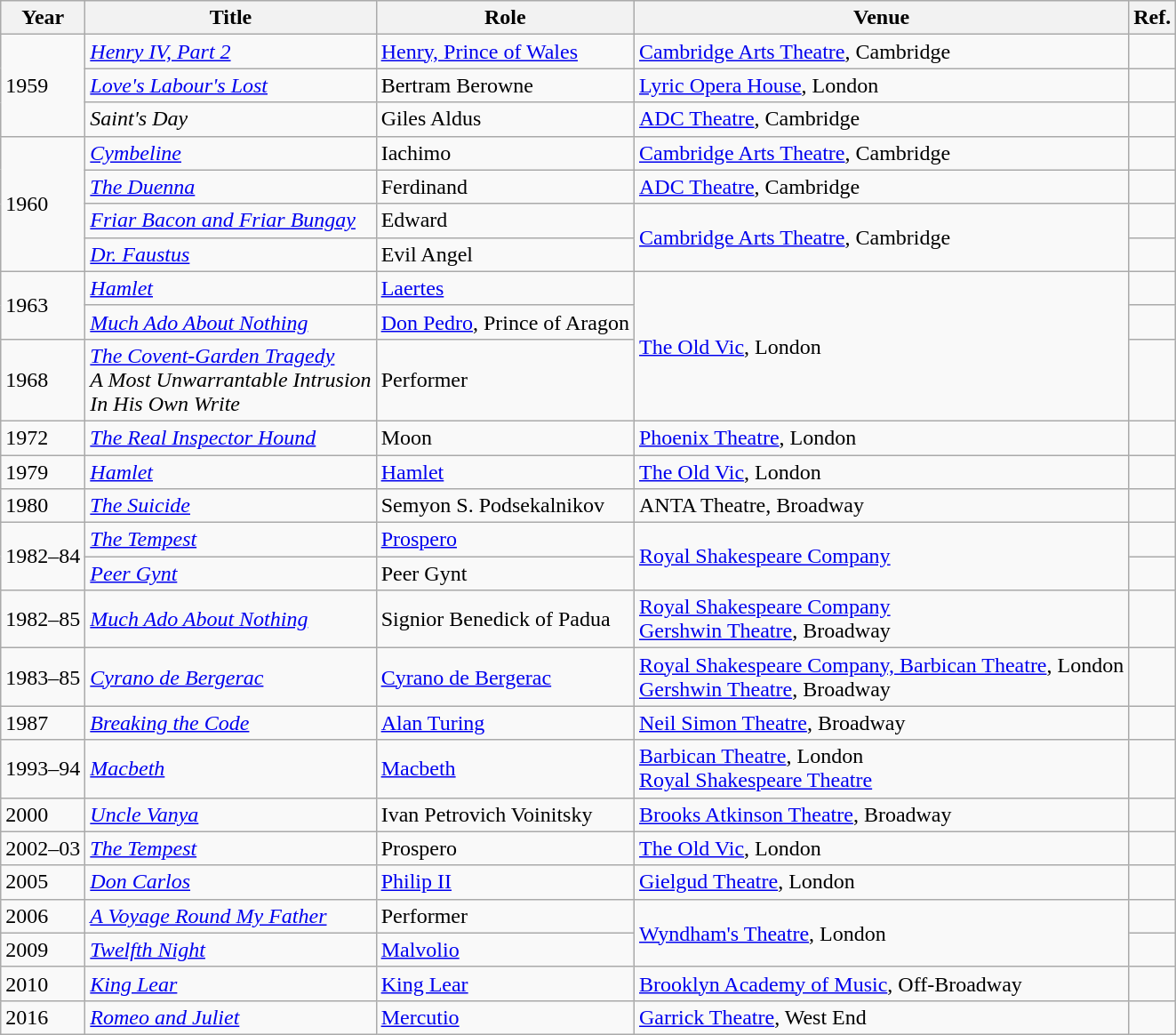<table class="wikitable sortable">
<tr>
<th>Year</th>
<th>Title</th>
<th>Role</th>
<th>Venue</th>
<th>Ref.</th>
</tr>
<tr>
<td rowspan="3">1959</td>
<td><em><a href='#'>Henry IV, Part 2</a></em></td>
<td><a href='#'>Henry, Prince of Wales</a></td>
<td><a href='#'>Cambridge Arts Theatre</a>, Cambridge</td>
<td></td>
</tr>
<tr>
<td><em><a href='#'>Love's Labour's Lost</a></em></td>
<td>Bertram Berowne</td>
<td><a href='#'>Lyric Opera House</a>, London</td>
<td></td>
</tr>
<tr>
<td><em>Saint's Day</em></td>
<td>Giles Aldus</td>
<td><a href='#'>ADC Theatre</a>, Cambridge</td>
<td></td>
</tr>
<tr>
<td rowspan="4">1960</td>
<td><em><a href='#'>Cymbeline</a></em></td>
<td>Iachimo</td>
<td><a href='#'>Cambridge Arts Theatre</a>, Cambridge</td>
<td></td>
</tr>
<tr>
<td><em><a href='#'>The Duenna</a></em></td>
<td>Ferdinand</td>
<td><a href='#'>ADC Theatre</a>, Cambridge</td>
<td></td>
</tr>
<tr>
<td><em><a href='#'>Friar Bacon and Friar Bungay</a></em></td>
<td>Edward</td>
<td rowspan="2"><a href='#'>Cambridge Arts Theatre</a>, Cambridge</td>
<td></td>
</tr>
<tr>
<td><em><a href='#'>Dr. Faustus</a></em></td>
<td>Evil Angel</td>
<td></td>
</tr>
<tr>
<td rowspan="2">1963</td>
<td><em><a href='#'>Hamlet</a></em></td>
<td><a href='#'>Laertes</a></td>
<td rowspan="3"><a href='#'>The Old Vic</a>, London</td>
<td></td>
</tr>
<tr>
<td><em><a href='#'>Much Ado About Nothing</a></em></td>
<td><a href='#'>Don Pedro</a>, Prince of Aragon</td>
<td></td>
</tr>
<tr>
<td>1968</td>
<td><em><a href='#'>The Covent-Garden Tragedy</a></em> <br> <em>A Most Unwarrantable Intrusion</em> <br> <em>In His Own Write</em></td>
<td>Performer</td>
<td></td>
</tr>
<tr>
<td>1972</td>
<td><em><a href='#'>The Real Inspector Hound</a></em></td>
<td>Moon</td>
<td><a href='#'>Phoenix Theatre</a>, London</td>
<td></td>
</tr>
<tr>
<td>1979</td>
<td><em><a href='#'>Hamlet</a></em></td>
<td><a href='#'>Hamlet</a></td>
<td><a href='#'>The Old Vic</a>, London</td>
<td></td>
</tr>
<tr>
<td>1980</td>
<td><em><a href='#'>The Suicide</a></em></td>
<td>Semyon S. Podsekalnikov</td>
<td>ANTA Theatre, Broadway</td>
<td></td>
</tr>
<tr>
<td rowspan="2">1982–84</td>
<td><em><a href='#'>The Tempest</a></em></td>
<td><a href='#'>Prospero</a></td>
<td rowspan="2"><a href='#'>Royal Shakespeare Company</a></td>
<td></td>
</tr>
<tr>
<td><em><a href='#'>Peer Gynt</a></em></td>
<td>Peer Gynt</td>
<td></td>
</tr>
<tr>
<td>1982–85</td>
<td><em><a href='#'>Much Ado About Nothing</a></em></td>
<td>Signior Benedick of Padua</td>
<td><a href='#'>Royal Shakespeare Company</a><br><a href='#'>Gershwin Theatre</a>, Broadway</td>
<td></td>
</tr>
<tr>
<td>1983–85</td>
<td><em><a href='#'>Cyrano de Bergerac</a></em></td>
<td><a href='#'>Cyrano de Bergerac</a></td>
<td><a href='#'>Royal Shakespeare Company, Barbican Theatre</a>, London<br><a href='#'>Gershwin Theatre</a>, Broadway</td>
<td></td>
</tr>
<tr>
<td>1987</td>
<td><em><a href='#'>Breaking the Code</a></em></td>
<td><a href='#'>Alan Turing</a></td>
<td><a href='#'>Neil Simon Theatre</a>, Broadway</td>
<td></td>
</tr>
<tr>
<td>1993–94</td>
<td><em><a href='#'>Macbeth</a></em></td>
<td><a href='#'>Macbeth</a></td>
<td><a href='#'>Barbican Theatre</a>, London <br> <a href='#'>Royal Shakespeare Theatre</a></td>
<td></td>
</tr>
<tr>
<td>2000</td>
<td><em><a href='#'>Uncle Vanya</a></em></td>
<td>Ivan Petrovich Voinitsky</td>
<td><a href='#'>Brooks Atkinson Theatre</a>, Broadway</td>
<td></td>
</tr>
<tr>
<td>2002–03</td>
<td><em><a href='#'>The Tempest</a></em></td>
<td>Prospero</td>
<td><a href='#'>The Old Vic</a>, London</td>
<td></td>
</tr>
<tr>
<td>2005</td>
<td><em><a href='#'>Don Carlos</a></em></td>
<td><a href='#'>Philip II</a></td>
<td><a href='#'>Gielgud Theatre</a>, London</td>
<td></td>
</tr>
<tr>
<td>2006</td>
<td><em><a href='#'>A Voyage Round My Father</a></em></td>
<td>Performer</td>
<td rowspan="2"><a href='#'>Wyndham's Theatre</a>, London</td>
<td></td>
</tr>
<tr>
<td>2009</td>
<td><em><a href='#'>Twelfth Night</a></em></td>
<td><a href='#'>Malvolio</a></td>
<td></td>
</tr>
<tr>
<td>2010</td>
<td><em><a href='#'>King Lear</a></em></td>
<td><a href='#'>King Lear</a></td>
<td><a href='#'>Brooklyn Academy of Music</a>, Off-Broadway</td>
<td></td>
</tr>
<tr>
<td>2016</td>
<td><em><a href='#'>Romeo and Juliet</a></em></td>
<td><a href='#'>Mercutio</a></td>
<td><a href='#'>Garrick Theatre</a>, West End</td>
<td></td>
</tr>
</table>
